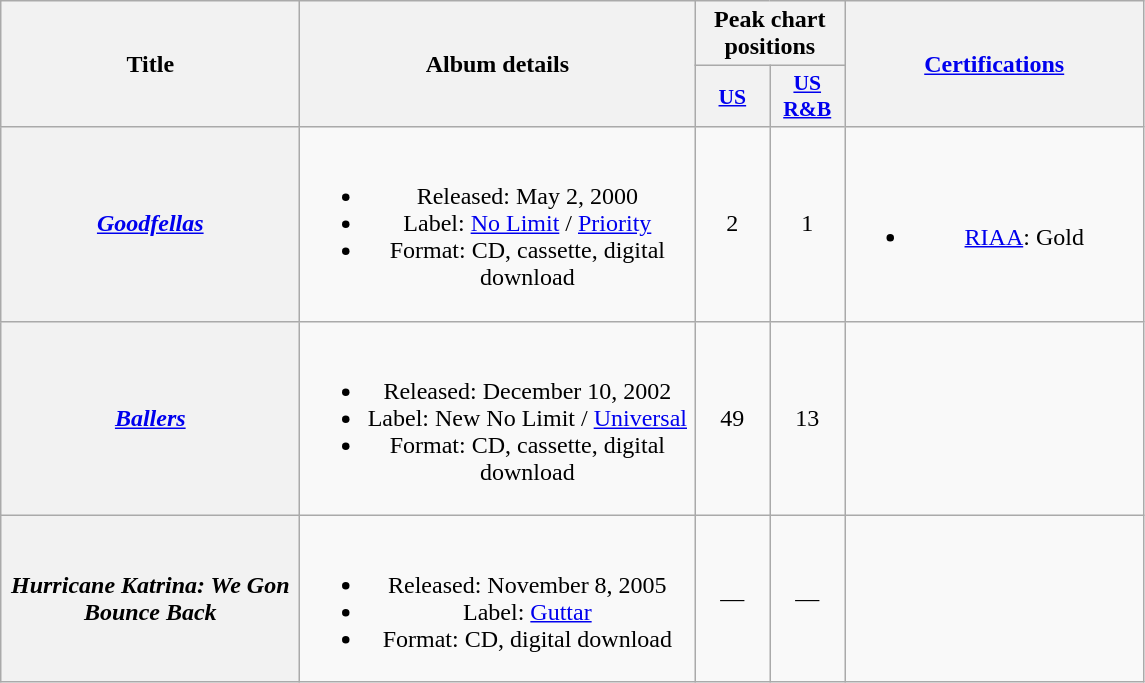<table class="wikitable plainrowheaders" style="text-align:center;">
<tr>
<th scope="col" rowspan="2" style="width:12em;">Title</th>
<th scope="col" rowspan="2" style="width:16em;">Album details</th>
<th scope="col" colspan="2">Peak chart positions</th>
<th scope="col" rowspan="2" style="width:12em;"><a href='#'>Certifications</a></th>
</tr>
<tr>
<th scope="col" style="width:3em;font-size:90%;"><a href='#'>US</a></th>
<th scope="col" style="width:3em;font-size:90%;"><a href='#'>US R&B</a></th>
</tr>
<tr>
<th scope="row"><em><a href='#'>Goodfellas</a></em></th>
<td><br><ul><li>Released: May 2, 2000</li><li>Label: <a href='#'>No Limit</a> / <a href='#'>Priority</a></li><li>Format: CD, cassette, digital download</li></ul></td>
<td>2</td>
<td>1</td>
<td><br><ul><li><a href='#'>RIAA</a>: Gold</li></ul></td>
</tr>
<tr>
<th scope="row"><em><a href='#'>Ballers</a></em></th>
<td><br><ul><li>Released: December 10, 2002</li><li>Label: New No Limit / <a href='#'>Universal</a></li><li>Format: CD, cassette, digital download</li></ul></td>
<td>49</td>
<td>13</td>
<td></td>
</tr>
<tr>
<th scope="row"><em>Hurricane Katrina: We Gon Bounce Back</em></th>
<td><br><ul><li>Released: November 8, 2005</li><li>Label: <a href='#'>Guttar</a></li><li>Format: CD, digital download</li></ul></td>
<td>—</td>
<td>—</td>
<td></td>
</tr>
</table>
